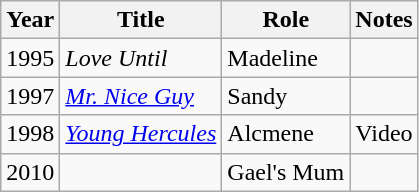<table class="wikitable sortable">
<tr>
<th>Year</th>
<th>Title</th>
<th>Role</th>
<th class="unsortable">Notes</th>
</tr>
<tr>
<td>1995</td>
<td><em>Love Until</em></td>
<td>Madeline</td>
<td></td>
</tr>
<tr>
<td>1997</td>
<td><em><a href='#'>Mr. Nice Guy</a></em></td>
<td>Sandy</td>
<td></td>
</tr>
<tr>
<td>1998</td>
<td><em><a href='#'>Young Hercules</a></em></td>
<td>Alcmene</td>
<td>Video</td>
</tr>
<tr>
<td>2010</td>
<td><em></em></td>
<td>Gael's Mum</td>
<td></td>
</tr>
</table>
